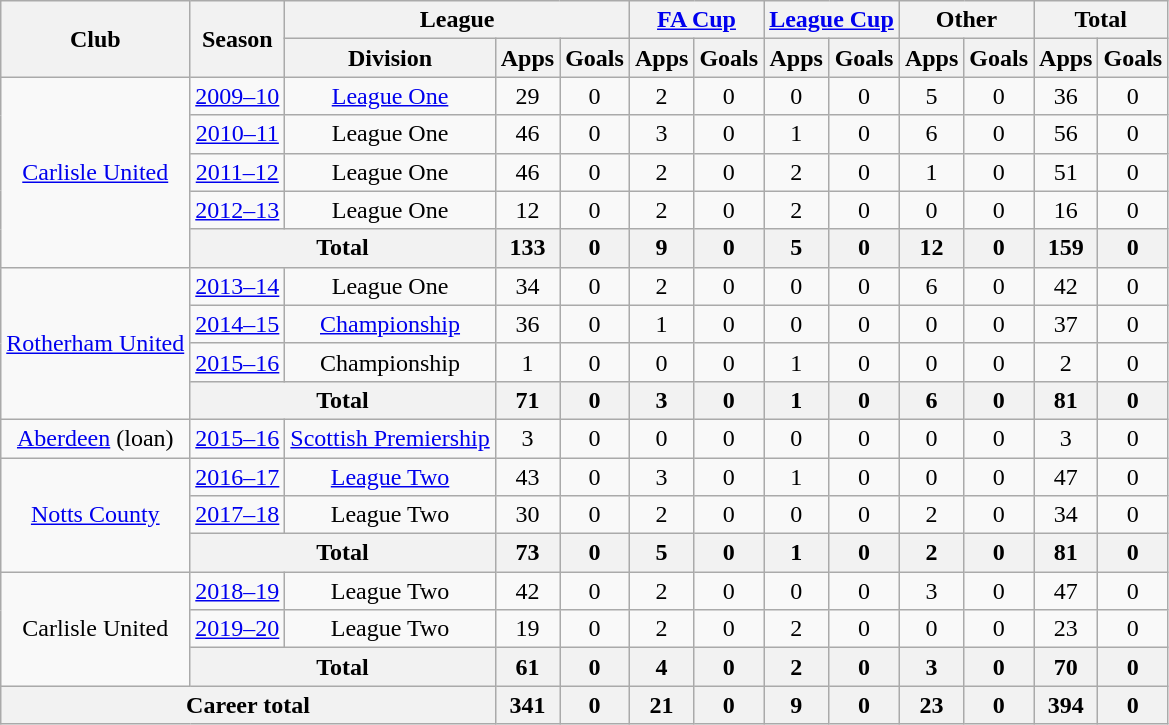<table class="wikitable" style="text-align: center">
<tr>
<th rowspan="2">Club</th>
<th rowspan="2">Season</th>
<th colspan="3">League</th>
<th colspan="2"><a href='#'>FA Cup</a></th>
<th colspan="2"><a href='#'>League Cup</a></th>
<th colspan="2">Other</th>
<th colspan="2">Total</th>
</tr>
<tr>
<th>Division</th>
<th>Apps</th>
<th>Goals</th>
<th>Apps</th>
<th>Goals</th>
<th>Apps</th>
<th>Goals</th>
<th>Apps</th>
<th>Goals</th>
<th>Apps</th>
<th>Goals</th>
</tr>
<tr>
<td rowspan="5"><a href='#'>Carlisle United</a></td>
<td><a href='#'>2009–10</a></td>
<td><a href='#'>League One</a></td>
<td>29</td>
<td>0</td>
<td>2</td>
<td>0</td>
<td>0</td>
<td>0</td>
<td>5</td>
<td>0</td>
<td>36</td>
<td>0</td>
</tr>
<tr>
<td><a href='#'>2010–11</a></td>
<td>League One</td>
<td>46</td>
<td>0</td>
<td>3</td>
<td>0</td>
<td>1</td>
<td>0</td>
<td>6</td>
<td>0</td>
<td>56</td>
<td>0</td>
</tr>
<tr>
<td><a href='#'>2011–12</a></td>
<td>League One</td>
<td>46</td>
<td>0</td>
<td>2</td>
<td>0</td>
<td>2</td>
<td>0</td>
<td>1</td>
<td>0</td>
<td>51</td>
<td>0</td>
</tr>
<tr>
<td><a href='#'>2012–13</a></td>
<td>League One</td>
<td>12</td>
<td>0</td>
<td>2</td>
<td>0</td>
<td>2</td>
<td>0</td>
<td>0</td>
<td>0</td>
<td>16</td>
<td>0</td>
</tr>
<tr>
<th colspan="2">Total</th>
<th>133</th>
<th>0</th>
<th>9</th>
<th>0</th>
<th>5</th>
<th>0</th>
<th>12</th>
<th>0</th>
<th>159</th>
<th>0</th>
</tr>
<tr>
<td rowspan="4"><a href='#'>Rotherham United</a></td>
<td><a href='#'>2013–14</a></td>
<td>League One</td>
<td>34</td>
<td>0</td>
<td>2</td>
<td>0</td>
<td>0</td>
<td>0</td>
<td>6</td>
<td>0</td>
<td>42</td>
<td>0</td>
</tr>
<tr>
<td><a href='#'>2014–15</a></td>
<td><a href='#'>Championship</a></td>
<td>36</td>
<td>0</td>
<td>1</td>
<td>0</td>
<td>0</td>
<td>0</td>
<td>0</td>
<td>0</td>
<td>37</td>
<td>0</td>
</tr>
<tr>
<td><a href='#'>2015–16</a></td>
<td>Championship</td>
<td>1</td>
<td>0</td>
<td>0</td>
<td>0</td>
<td>1</td>
<td>0</td>
<td>0</td>
<td>0</td>
<td>2</td>
<td>0</td>
</tr>
<tr>
<th colspan="2">Total</th>
<th>71</th>
<th>0</th>
<th>3</th>
<th>0</th>
<th>1</th>
<th>0</th>
<th>6</th>
<th>0</th>
<th>81</th>
<th>0</th>
</tr>
<tr>
<td><a href='#'>Aberdeen</a> (loan)</td>
<td><a href='#'>2015–16</a></td>
<td><a href='#'>Scottish Premiership</a></td>
<td>3</td>
<td>0</td>
<td>0</td>
<td>0</td>
<td>0</td>
<td>0</td>
<td>0</td>
<td>0</td>
<td>3</td>
<td>0</td>
</tr>
<tr>
<td rowspan="3"><a href='#'>Notts County</a></td>
<td><a href='#'>2016–17</a></td>
<td><a href='#'>League Two</a></td>
<td>43</td>
<td>0</td>
<td>3</td>
<td>0</td>
<td>1</td>
<td>0</td>
<td>0</td>
<td>0</td>
<td>47</td>
<td>0</td>
</tr>
<tr>
<td><a href='#'>2017–18</a></td>
<td>League Two</td>
<td>30</td>
<td>0</td>
<td>2</td>
<td>0</td>
<td>0</td>
<td>0</td>
<td>2</td>
<td>0</td>
<td>34</td>
<td>0</td>
</tr>
<tr>
<th colspan="2">Total</th>
<th>73</th>
<th>0</th>
<th>5</th>
<th>0</th>
<th>1</th>
<th>0</th>
<th>2</th>
<th>0</th>
<th>81</th>
<th>0</th>
</tr>
<tr>
<td rowspan="3">Carlisle United</td>
<td><a href='#'>2018–19</a></td>
<td>League Two</td>
<td>42</td>
<td>0</td>
<td>2</td>
<td>0</td>
<td>0</td>
<td>0</td>
<td>3</td>
<td>0</td>
<td>47</td>
<td>0</td>
</tr>
<tr>
<td><a href='#'>2019–20</a></td>
<td>League Two</td>
<td>19</td>
<td>0</td>
<td>2</td>
<td>0</td>
<td>2</td>
<td>0</td>
<td>0</td>
<td>0</td>
<td>23</td>
<td>0</td>
</tr>
<tr>
<th colspan="2">Total</th>
<th>61</th>
<th>0</th>
<th>4</th>
<th>0</th>
<th>2</th>
<th>0</th>
<th>3</th>
<th>0</th>
<th>70</th>
<th>0</th>
</tr>
<tr>
<th colspan="3">Career total</th>
<th>341</th>
<th>0</th>
<th>21</th>
<th>0</th>
<th>9</th>
<th>0</th>
<th>23</th>
<th>0</th>
<th>394</th>
<th>0</th>
</tr>
</table>
